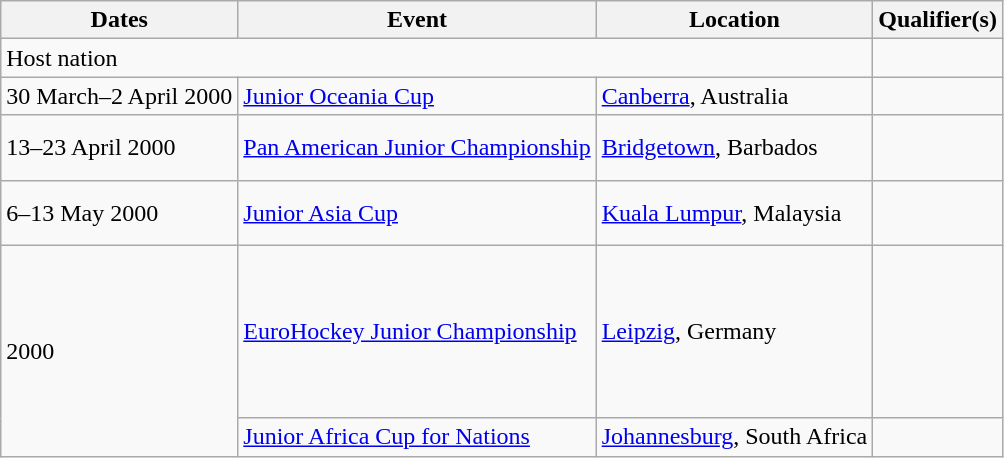<table class=wikitable>
<tr>
<th>Dates</th>
<th>Event</th>
<th>Location</th>
<th>Qualifier(s)</th>
</tr>
<tr>
<td colspan=3>Host nation</td>
<td></td>
</tr>
<tr>
<td>30 March–2 April 2000</td>
<td><a href='#'>Junior Oceania Cup</a></td>
<td><a href='#'>Canberra</a>, Australia</td>
<td><br></td>
</tr>
<tr>
<td>13–23 April 2000</td>
<td><a href='#'>Pan American Junior Championship</a></td>
<td><a href='#'>Bridgetown</a>, Barbados</td>
<td><br><br></td>
</tr>
<tr>
<td>6–13 May 2000</td>
<td><a href='#'>Junior Asia Cup</a></td>
<td><a href='#'>Kuala Lumpur</a>, Malaysia</td>
<td><br><br></td>
</tr>
<tr>
<td rowspan=2>2000</td>
<td><a href='#'>EuroHockey Junior Championship</a></td>
<td><a href='#'>Leipzig</a>, Germany</td>
<td><br><br><br><br><br><br></td>
</tr>
<tr>
<td><a href='#'>Junior Africa Cup for Nations</a></td>
<td><a href='#'>Johannesburg</a>, South Africa</td>
<td></td>
</tr>
</table>
